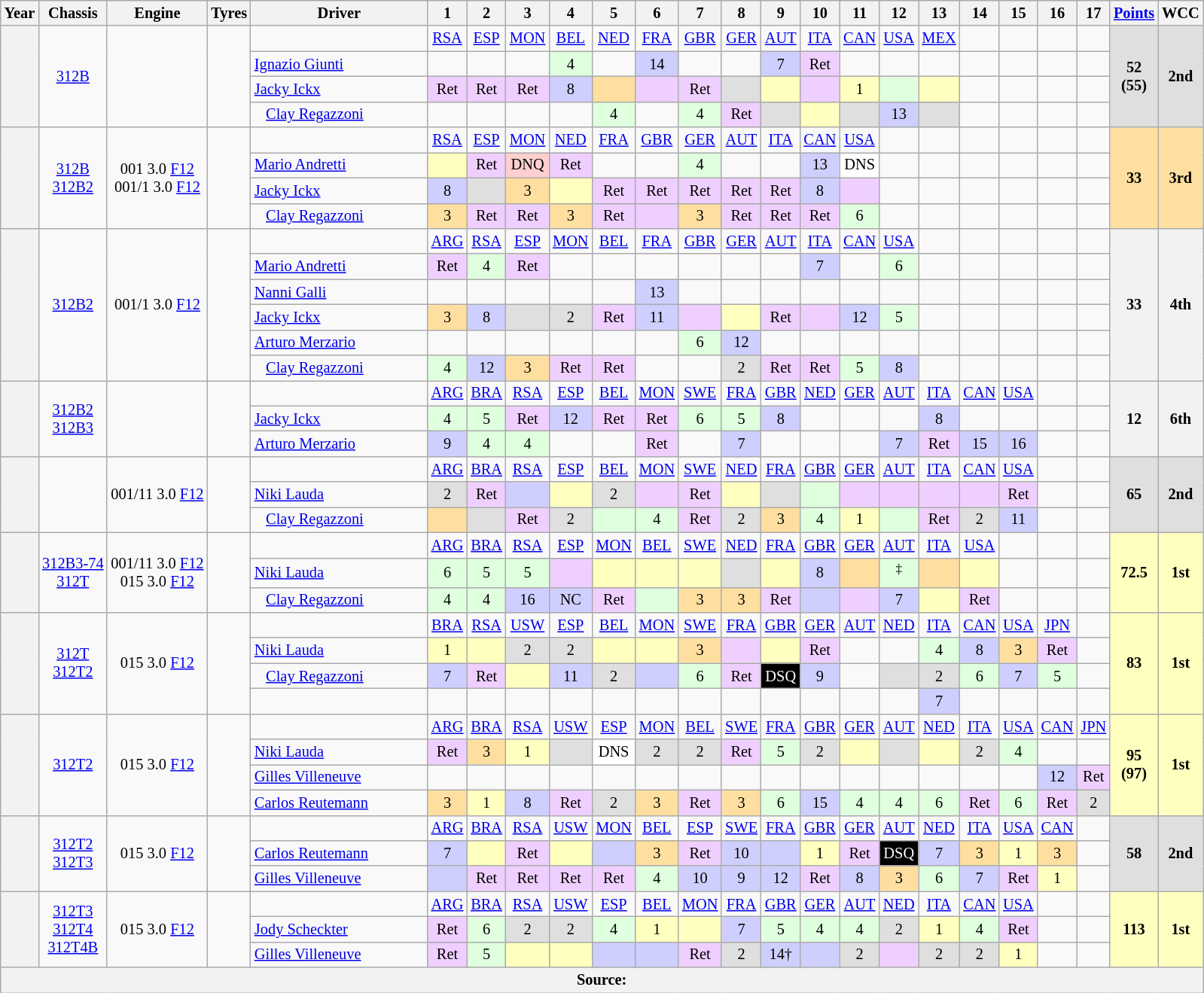<table class="wikitable" style="text-align:center; font-size:85%">
<tr>
<th>Year</th>
<th>Chassis</th>
<th>Engine</th>
<th>Tyres</th>
<th width="150px">Driver</th>
<th>1</th>
<th>2</th>
<th>3</th>
<th>4</th>
<th>5</th>
<th>6</th>
<th>7</th>
<th>8</th>
<th>9</th>
<th>10</th>
<th>11</th>
<th>12</th>
<th>13</th>
<th>14</th>
<th>15</th>
<th>16</th>
<th>17</th>
<th><a href='#'>Points</a></th>
<th>WCC</th>
</tr>
<tr>
<th rowspan="4"></th>
<td rowspan="4"><a href='#'>312B</a></td>
<td rowspan="4"></td>
<td rowspan="4"></td>
<td></td>
<td><a href='#'>RSA</a></td>
<td><a href='#'>ESP</a></td>
<td><a href='#'>MON</a></td>
<td><a href='#'>BEL</a></td>
<td><a href='#'>NED</a></td>
<td><a href='#'>FRA</a></td>
<td><a href='#'>GBR</a></td>
<td><a href='#'>GER</a></td>
<td><a href='#'>AUT</a></td>
<td><a href='#'>ITA</a></td>
<td><a href='#'>CAN</a></td>
<td><a href='#'>USA</a></td>
<td><a href='#'>MEX</a></td>
<td></td>
<td></td>
<td></td>
<td></td>
<th rowspan="4" style="background-color:#DFDFDF">52<br>(55)</th>
<th rowspan="4" style="background-color:#DFDFDF">2nd</th>
</tr>
<tr>
<td align="left"> <a href='#'>Ignazio Giunti</a></td>
<td></td>
<td></td>
<td></td>
<td style="background-color:#DFFFDF">4</td>
<td></td>
<td style="background-color:#CFCFFF">14</td>
<td></td>
<td></td>
<td style="background-color:#CFCFFF">7</td>
<td style="background-color:#EFCFFF">Ret</td>
<td></td>
<td></td>
<td></td>
<td></td>
<td></td>
<td></td>
<td></td>
</tr>
<tr>
<td align="left"> <a href='#'>Jacky Ickx</a></td>
<td style="background-color:#EFCFFF">Ret</td>
<td style="background-color:#EFCFFF">Ret</td>
<td style="background-color:#EFCFFF">Ret</td>
<td style="background-color:#CFCFFF">8</td>
<td style="background-color:#FFDF9F"></td>
<td style="background-color:#EFCFFF"></td>
<td style="background-color:#EFCFFF">Ret</td>
<td style="background-color:#DFDFDF"></td>
<td style="background-color:#FFFFBF"></td>
<td style="background-color:#EFCFFF"></td>
<td style="background-color:#FFFFBF">1</td>
<td style="background-color:#DFFFDF"></td>
<td style="background-color:#FFFFBF"></td>
<td></td>
<td></td>
<td></td>
<td></td>
</tr>
<tr>
<td align="left">   <a href='#'>Clay Regazzoni</a></td>
<td></td>
<td></td>
<td></td>
<td></td>
<td style="background-color:#DFFFDF">4</td>
<td></td>
<td style="background-color:#DFFFDF">4</td>
<td style="background-color:#EFCFFF">Ret</td>
<td style="background-color:#DFDFDF"></td>
<td style="background-color:#FFFFBF"></td>
<td style="background-color:#DFDFDF"></td>
<td style="background-color:#CFCFFF">13</td>
<td style="background-color:#DFDFDF"></td>
<td></td>
<td></td>
<td></td>
<td></td>
</tr>
<tr>
<th rowspan="4"></th>
<td rowspan="4"><a href='#'>312B</a><br><a href='#'>312B2</a></td>
<td rowspan="4">001 3.0 <a href='#'>F12</a><br>001/1 3.0 <a href='#'>F12</a></td>
<td rowspan="4"></td>
<td></td>
<td><a href='#'>RSA</a></td>
<td><a href='#'>ESP</a></td>
<td><a href='#'>MON</a></td>
<td><a href='#'>NED</a></td>
<td><a href='#'>FRA</a></td>
<td><a href='#'>GBR</a></td>
<td><a href='#'>GER</a></td>
<td><a href='#'>AUT</a></td>
<td><a href='#'>ITA</a></td>
<td><a href='#'>CAN</a></td>
<td><a href='#'>USA</a></td>
<td></td>
<td></td>
<td></td>
<td></td>
<td></td>
<td></td>
<th rowspan="4" style="background-color:#FFDF9F">33</th>
<th rowspan="4" style="background-color:#FFDF9F">3rd</th>
</tr>
<tr>
<td align="left"> <a href='#'>Mario Andretti</a></td>
<td style="background-color:#FFFFBF"></td>
<td style="background-color:#EFCFFF">Ret</td>
<td style="background-color:#FFCFCF">DNQ</td>
<td style="background-color:#EFCFFF">Ret</td>
<td></td>
<td></td>
<td style="background-color:#DFFFDF">4</td>
<td></td>
<td></td>
<td style="background-color:#CFCFFF">13</td>
<td style="background-color:#FFFFFF">DNS</td>
<td></td>
<td></td>
<td></td>
<td></td>
<td></td>
<td></td>
</tr>
<tr>
<td align="left"> <a href='#'>Jacky Ickx</a></td>
<td style="background-color:#CFCFFF">8</td>
<td style="background-color:#DFDFDF"></td>
<td style="background-color:#FFDF9F">3</td>
<td style="background-color:#FFFFBF"></td>
<td style="background-color:#EFCFFF">Ret</td>
<td style="background-color:#EFCFFF">Ret</td>
<td style="background-color:#EFCFFF">Ret</td>
<td style="background-color:#EFCFFF">Ret</td>
<td style="background-color:#EFCFFF">Ret</td>
<td style="background-color:#CFCFFF">8</td>
<td style="background-color:#EFCFFF"></td>
<td></td>
<td></td>
<td></td>
<td></td>
<td></td>
<td></td>
</tr>
<tr>
<td align="left">   <a href='#'>Clay Regazzoni</a></td>
<td style="background-color:#FFDF9F">3</td>
<td style="background-color:#EFCFFF">Ret</td>
<td style="background-color:#EFCFFF">Ret</td>
<td style="background-color:#FFDF9F">3</td>
<td style="background-color:#EFCFFF">Ret</td>
<td style="background-color:#EFCFFF"></td>
<td style="background-color:#FFDF9F">3</td>
<td style="background-color:#EFCFFF">Ret</td>
<td style="background-color:#EFCFFF">Ret</td>
<td style="background-color:#EFCFFF">Ret</td>
<td style="background-color:#DFFFDF">6</td>
<td></td>
<td></td>
<td></td>
<td></td>
<td></td>
<td></td>
</tr>
<tr>
<th rowspan="6"></th>
<td rowspan="6"><a href='#'>312B2</a></td>
<td rowspan="6">001/1 3.0 <a href='#'>F12</a></td>
<td rowspan="6"></td>
<td></td>
<td><a href='#'>ARG</a></td>
<td><a href='#'>RSA</a></td>
<td><a href='#'>ESP</a></td>
<td><a href='#'>MON</a></td>
<td><a href='#'>BEL</a></td>
<td><a href='#'>FRA</a></td>
<td><a href='#'>GBR</a></td>
<td><a href='#'>GER</a></td>
<td><a href='#'>AUT</a></td>
<td><a href='#'>ITA</a></td>
<td><a href='#'>CAN</a></td>
<td><a href='#'>USA</a></td>
<td></td>
<td></td>
<td></td>
<td></td>
<td></td>
<th rowspan="6">33</th>
<th rowspan="6">4th</th>
</tr>
<tr>
<td align="left"> <a href='#'>Mario Andretti</a></td>
<td style="background-color:#EFCFFF">Ret</td>
<td style="background-color:#DFFFDF">4</td>
<td style="background-color:#EFCFFF">Ret</td>
<td></td>
<td></td>
<td></td>
<td></td>
<td></td>
<td></td>
<td style="background-color:#CFCFFF">7</td>
<td></td>
<td style="background-color:#DFFFDF">6</td>
<td></td>
<td></td>
<td></td>
<td></td>
<td></td>
</tr>
<tr>
<td align="left"> <a href='#'>Nanni Galli</a></td>
<td></td>
<td></td>
<td></td>
<td></td>
<td></td>
<td style="background-color:#CFCFFF">13</td>
<td></td>
<td></td>
<td></td>
<td></td>
<td></td>
<td></td>
<td></td>
<td></td>
<td></td>
<td></td>
<td></td>
</tr>
<tr>
<td align="left"> <a href='#'>Jacky Ickx</a></td>
<td style="background-color:#FFDF9F">3</td>
<td style="background-color:#CFCFFF">8</td>
<td style="background-color:#DFDFDF"></td>
<td style="background-color:#DFDFDF">2</td>
<td style="background-color:#EFCFFF">Ret</td>
<td style="background-color:#CFCFFF">11</td>
<td style="background-color:#EFCFFF"></td>
<td style="background-color:#FFFFBF"></td>
<td style="background-color:#EFCFFF">Ret</td>
<td style="background-color:#EFCFFF"></td>
<td style="background-color:#CFCFFF">12</td>
<td style="background-color:#DFFFDF">5</td>
<td></td>
<td></td>
<td></td>
<td></td>
<td></td>
</tr>
<tr>
<td align="left"> <a href='#'>Arturo Merzario</a></td>
<td></td>
<td></td>
<td></td>
<td></td>
<td></td>
<td></td>
<td style="background-color:#DFFFDF">6</td>
<td style="background-color:#CFCFFF">12</td>
<td></td>
<td></td>
<td></td>
<td></td>
<td></td>
<td></td>
<td></td>
<td></td>
<td></td>
</tr>
<tr>
<td align="left">   <a href='#'>Clay Regazzoni</a></td>
<td style="background-color:#DFFFDF">4</td>
<td style="background-color:#CFCFFF">12</td>
<td style="background-color:#FFDF9F">3</td>
<td style="background-color:#EFCFFF">Ret</td>
<td style="background-color:#EFCFFF">Ret</td>
<td></td>
<td></td>
<td style="background-color:#DFDFDF">2</td>
<td style="background-color:#EFCFFF">Ret</td>
<td style="background-color:#EFCFFF">Ret</td>
<td style="background-color:#DFFFDF">5</td>
<td style="background-color:#CFCFFF">8</td>
<td></td>
<td></td>
<td></td>
<td></td>
<td></td>
</tr>
<tr>
<th rowspan="3"></th>
<td rowspan="3"><a href='#'>312B2</a><br><a href='#'>312B3</a></td>
<td rowspan="3"></td>
<td rowspan="3"></td>
<td></td>
<td><a href='#'>ARG</a></td>
<td><a href='#'>BRA</a></td>
<td><a href='#'>RSA</a></td>
<td><a href='#'>ESP</a></td>
<td><a href='#'>BEL</a></td>
<td><a href='#'>MON</a></td>
<td><a href='#'>SWE</a></td>
<td><a href='#'>FRA</a></td>
<td><a href='#'>GBR</a></td>
<td><a href='#'>NED</a></td>
<td><a href='#'>GER</a></td>
<td><a href='#'>AUT</a></td>
<td><a href='#'>ITA</a></td>
<td><a href='#'>CAN</a></td>
<td><a href='#'>USA</a></td>
<td></td>
<td></td>
<th rowspan="3">12</th>
<th rowspan="3">6th</th>
</tr>
<tr>
<td align="left"> <a href='#'>Jacky Ickx</a></td>
<td style="background-color:#DFFFDF">4</td>
<td style="background-color:#DFFFDF">5</td>
<td style="background-color:#EFCFFF">Ret</td>
<td style="background-color:#CFCFFF">12</td>
<td style="background-color:#EFCFFF">Ret</td>
<td style="background-color:#EFCFFF">Ret</td>
<td style="background-color:#DFFFDF">6</td>
<td style="background-color:#DFFFDF">5</td>
<td style="background-color:#CFCFFF">8</td>
<td></td>
<td></td>
<td></td>
<td style="background-color:#CFCFFF">8</td>
<td></td>
<td></td>
<td></td>
<td></td>
</tr>
<tr>
<td align="left"> <a href='#'>Arturo Merzario</a></td>
<td style="background-color:#CFCFFF">9</td>
<td style="background-color:#DFFFDF">4</td>
<td style="background-color:#DFFFDF">4</td>
<td></td>
<td></td>
<td style="background-color:#EFCFFF">Ret</td>
<td></td>
<td style="background-color:#CFCFFF">7</td>
<td></td>
<td></td>
<td></td>
<td style="background-color:#CFCFFF">7</td>
<td style="background-color:#EFCFFF">Ret</td>
<td style="background-color:#CFCFFF">15</td>
<td style="background-color:#CFCFFF">16</td>
<td></td>
<td></td>
</tr>
<tr>
<th rowspan="3"></th>
<td rowspan="3"></td>
<td rowspan="3">001/11 3.0 <a href='#'>F12</a></td>
<td rowspan="3"></td>
<td></td>
<td><a href='#'>ARG</a></td>
<td><a href='#'>BRA</a></td>
<td><a href='#'>RSA</a></td>
<td><a href='#'>ESP</a></td>
<td><a href='#'>BEL</a></td>
<td><a href='#'>MON</a></td>
<td><a href='#'>SWE</a></td>
<td><a href='#'>NED</a></td>
<td><a href='#'>FRA</a></td>
<td><a href='#'>GBR</a></td>
<td><a href='#'>GER</a></td>
<td><a href='#'>AUT</a></td>
<td><a href='#'>ITA</a></td>
<td><a href='#'>CAN</a></td>
<td><a href='#'>USA</a></td>
<td></td>
<td></td>
<th rowspan="3" style="background-color:#DFDFDF">65</th>
<th rowspan="3" style="background-color:#DFDFDF">2nd</th>
</tr>
<tr>
<td align="left"> <a href='#'>Niki Lauda</a></td>
<td style="background-color:#DFDFDF">2</td>
<td style="background-color:#EFCFFF">Ret</td>
<td style="background-color:#CFCFFF"></td>
<td style="background-color:#FFFFBF"></td>
<td style="background-color:#DFDFDF">2</td>
<td style="background-color:#EFCFFF"></td>
<td style="background-color:#EFCFFF">Ret</td>
<td style="background-color:#FFFFBF"></td>
<td style="background-color:#DFDFDF"></td>
<td style="background-color:#DFFFDF"></td>
<td style="background-color:#EFCFFF"></td>
<td style="background-color:#EFCFFF"></td>
<td style="background-color:#EFCFFF"></td>
<td style="background-color:#EFCFFF"></td>
<td style="background-color:#EFCFFF">Ret</td>
<td></td>
<td></td>
</tr>
<tr>
<td align="left">   <a href='#'>Clay Regazzoni</a></td>
<td style="background-color:#FFDF9F"></td>
<td style="background-color:#DFDFDF"></td>
<td style="background-color:#EFCFFF">Ret</td>
<td style="background-color:#DFDFDF">2</td>
<td style="background-color:#DFFFDF"></td>
<td style="background-color:#DFFFDF">4</td>
<td style="background-color:#EFCFFF">Ret</td>
<td style="background-color:#DFDFDF">2</td>
<td style="background-color:#FFDF9F">3</td>
<td style="background-color:#DFFFDF">4</td>
<td style="background-color:#FFFFBF">1</td>
<td style="background-color:#DFFFDF"></td>
<td style="background-color:#EFCFFF">Ret</td>
<td style="background-color:#DFDFDF">2</td>
<td style="background-color:#CFCFFF">11</td>
<td></td>
<td></td>
</tr>
<tr>
<th rowspan="3"></th>
<td rowspan="3"><a href='#'>312B3-74</a><br><a href='#'>312T</a></td>
<td rowspan="3">001/11 3.0 <a href='#'>F12</a><br>015 3.0 <a href='#'>F12</a></td>
<td rowspan="3"></td>
<td></td>
<td><a href='#'>ARG</a></td>
<td><a href='#'>BRA</a></td>
<td><a href='#'>RSA</a></td>
<td><a href='#'>ESP</a></td>
<td><a href='#'>MON</a></td>
<td><a href='#'>BEL</a></td>
<td><a href='#'>SWE</a></td>
<td><a href='#'>NED</a></td>
<td><a href='#'>FRA</a></td>
<td><a href='#'>GBR</a></td>
<td><a href='#'>GER</a></td>
<td><a href='#'>AUT</a></td>
<td><a href='#'>ITA</a></td>
<td><a href='#'>USA</a></td>
<td></td>
<td></td>
<td></td>
<th rowspan="3" style="background-color:#FFFFBF">72.5</th>
<th rowspan="3" style="background-color:#FFFFBF">1st</th>
</tr>
<tr>
<td align="left"> <a href='#'>Niki Lauda</a></td>
<td style="background-color:#DFFFDF">6</td>
<td style="background-color:#DFFFDF">5</td>
<td style="background-color:#DFFFDF">5</td>
<td style="background-color:#EFCFFF"></td>
<td style="background-color:#FFFFBF"></td>
<td style="background-color:#FFFFBF"></td>
<td style="background-color:#FFFFBF"></td>
<td style="background-color:#DFDFDF"></td>
<td style="background-color:#FFFFBF"></td>
<td style="background-color:#CFCFFF">8</td>
<td style="background-color:#FFDF9F"></td>
<td style="background-color:#DFFFDF"><sup>‡</sup></td>
<td style="background-color:#FFDF9F"></td>
<td style="background-color:#FFFFBF"></td>
<td></td>
<td></td>
<td></td>
</tr>
<tr>
<td align="left">   <a href='#'>Clay Regazzoni</a></td>
<td style="background-color:#DFFFDF">4</td>
<td style="background-color:#DFFFDF">4</td>
<td style="background-color:#CFCFFF">16</td>
<td style="background-color:#CFCFFF">NC</td>
<td style="background-color:#EFCFFF">Ret</td>
<td style="background-color:#DFFFDF"></td>
<td style="background-color:#FFDF9F">3</td>
<td style="background-color:#FFDF9F">3</td>
<td style="background-color:#EFCFFF">Ret</td>
<td style="background-color:#CFCFFF"></td>
<td style="background-color:#EFCFFF"></td>
<td style="background-color:#CFCFFF">7</td>
<td style="background-color:#FFFFBF"></td>
<td style="background-color:#EFCFFF">Ret</td>
<td></td>
<td></td>
<td></td>
</tr>
<tr>
<th rowspan="4"></th>
<td rowspan="4"><a href='#'>312T</a><br><a href='#'>312T2</a></td>
<td rowspan="4">015 3.0 <a href='#'>F12</a></td>
<td rowspan="4"></td>
<td></td>
<td><a href='#'>BRA</a></td>
<td><a href='#'>RSA</a></td>
<td><a href='#'>USW</a></td>
<td><a href='#'>ESP</a></td>
<td><a href='#'>BEL</a></td>
<td><a href='#'>MON</a></td>
<td><a href='#'>SWE</a></td>
<td><a href='#'>FRA</a></td>
<td><a href='#'>GBR</a></td>
<td><a href='#'>GER</a></td>
<td><a href='#'>AUT</a></td>
<td><a href='#'>NED</a></td>
<td><a href='#'>ITA</a></td>
<td><a href='#'>CAN</a></td>
<td><a href='#'>USA</a></td>
<td><a href='#'>JPN</a></td>
<td></td>
<th rowspan="4" style="background-color:#FFFFBF">83</th>
<th rowspan="4" style="background-color:#FFFFBF">1st</th>
</tr>
<tr>
<td align="left"> <a href='#'>Niki Lauda</a></td>
<td style="background-color:#FFFFBF">1</td>
<td style="background-color:#FFFFBF"></td>
<td style="background-color:#DFDFDF">2</td>
<td style="background-color:#DFDFDF">2</td>
<td style="background-color:#FFFFBF"></td>
<td style="background-color:#FFFFBF"></td>
<td style="background-color:#FFDF9F">3</td>
<td style="background-color:#EFCFFF"></td>
<td style="background-color:#FFFFBF"></td>
<td style="background-color:#EFCFFF">Ret</td>
<td></td>
<td></td>
<td style="background-color:#DFFFDF">4</td>
<td style="background-color:#CFCFFF">8</td>
<td style="background-color:#FFDF9F">3</td>
<td style="background-color:#EFCFFF">Ret</td>
<td></td>
</tr>
<tr>
<td align="left">   <a href='#'>Clay Regazzoni</a></td>
<td style="background-color:#CFCFFF">7</td>
<td style="background-color:#EFCFFF">Ret</td>
<td style="background-color:#FFFFBF"></td>
<td style="background-color:#CFCFFF">11</td>
<td style="background-color:#DFDFDF">2</td>
<td style="background-color:#CFCFFF"></td>
<td style="background-color:#DFFFDF">6</td>
<td style="background-color:#EFCFFF">Ret</td>
<td style="background-color:#000000; color:white">DSQ</td>
<td style="background-color:#CFCFFF">9</td>
<td></td>
<td style="background-color:#DFDFDF"></td>
<td style="background-color:#DFDFDF">2</td>
<td style="background-color:#DFFFDF">6</td>
<td style="background-color:#CFCFFF">7</td>
<td style="background-color:#DFFFDF">5</td>
<td></td>
</tr>
<tr>
<td align="left"></td>
<td></td>
<td></td>
<td></td>
<td></td>
<td></td>
<td></td>
<td></td>
<td></td>
<td></td>
<td></td>
<td></td>
<td></td>
<td style="background-color:#CFCFFF">7</td>
<td></td>
<td></td>
<td></td>
<td></td>
</tr>
<tr>
<th rowspan="4"></th>
<td rowspan="4"><a href='#'>312T2</a></td>
<td rowspan="4">015 3.0 <a href='#'>F12</a></td>
<td rowspan="4"></td>
<td></td>
<td><a href='#'>ARG</a></td>
<td><a href='#'>BRA</a></td>
<td><a href='#'>RSA</a></td>
<td><a href='#'>USW</a></td>
<td><a href='#'>ESP</a></td>
<td><a href='#'>MON</a></td>
<td><a href='#'>BEL</a></td>
<td><a href='#'>SWE</a></td>
<td><a href='#'>FRA</a></td>
<td><a href='#'>GBR</a></td>
<td><a href='#'>GER</a></td>
<td><a href='#'>AUT</a></td>
<td><a href='#'>NED</a></td>
<td><a href='#'>ITA</a></td>
<td><a href='#'>USA</a></td>
<td><a href='#'>CAN</a></td>
<td><a href='#'>JPN</a></td>
<th rowspan="4" style="background-color:#FFFFBF">95<br>(97)</th>
<th rowspan="4" style="background-color:#FFFFBF">1st</th>
</tr>
<tr>
<td align="left"> <a href='#'>Niki Lauda</a></td>
<td style="background-color:#EFCFFF">Ret</td>
<td style="background-color:#FFDF9F">3</td>
<td style="background-color:#FFFFBF">1</td>
<td style="background-color:#DFDFDF"></td>
<td style="background-color:white">DNS</td>
<td style="background-color:#DFDFDF">2</td>
<td style="background-color:#DFDFDF">2</td>
<td style="background-color:#EFCFFF">Ret</td>
<td style="background-color:#DFFFDF">5</td>
<td style="background-color:#DFDFDF">2</td>
<td style="background-color:#FFFFBF"></td>
<td style="background-color:#DFDFDF"></td>
<td style="background-color:#FFFFBF"></td>
<td style="background-color:#DFDFDF">2</td>
<td style="background-color:#DFFFDF">4</td>
<td></td>
<td></td>
</tr>
<tr>
<td align="left"> <a href='#'>Gilles Villeneuve</a></td>
<td></td>
<td></td>
<td></td>
<td></td>
<td></td>
<td></td>
<td></td>
<td></td>
<td></td>
<td></td>
<td></td>
<td></td>
<td></td>
<td></td>
<td></td>
<td style="background-color:#CFCFFF">12</td>
<td style="background-color:#EFCFFF">Ret</td>
</tr>
<tr>
<td align="left"> <a href='#'>Carlos Reutemann</a></td>
<td style="background-color:#FFDF9F">3</td>
<td style="background-color:#FFFFBF">1</td>
<td style="background-color:#CFCFFF">8</td>
<td style="background-color:#EFCFFF">Ret</td>
<td style="background-color:#DFDFDF">2</td>
<td style="background-color:#FFDF9F">3</td>
<td style="background-color:#EFCFFF">Ret</td>
<td style="background-color:#FFDF9F">3</td>
<td style="background-color:#DFFFDF">6</td>
<td style="background-color:#CFCFFF">15</td>
<td style="background-color:#DFFFDF">4</td>
<td style="background-color:#DFFFDF">4</td>
<td style="background-color:#DFFFDF">6</td>
<td style="background-color:#EFCFFF">Ret</td>
<td style="background-color:#DFFFDF">6</td>
<td style="background-color:#EFCFFF">Ret</td>
<td style="background-color:#DFDFDF">2</td>
</tr>
<tr>
<th rowspan="3"></th>
<td rowspan="3"><a href='#'>312T2</a><br><a href='#'>312T3</a></td>
<td rowspan="3">015 3.0 <a href='#'>F12</a></td>
<td rowspan="3"></td>
<td></td>
<td><a href='#'>ARG</a></td>
<td><a href='#'>BRA</a></td>
<td><a href='#'>RSA</a></td>
<td><a href='#'>USW</a></td>
<td><a href='#'>MON</a></td>
<td><a href='#'>BEL</a></td>
<td><a href='#'>ESP</a></td>
<td><a href='#'>SWE</a></td>
<td><a href='#'>FRA</a></td>
<td><a href='#'>GBR</a></td>
<td><a href='#'>GER</a></td>
<td><a href='#'>AUT</a></td>
<td><a href='#'>NED</a></td>
<td><a href='#'>ITA</a></td>
<td><a href='#'>USA</a></td>
<td><a href='#'>CAN</a></td>
<td></td>
<th rowspan="3" style="background-color:#DFDFDF">58</th>
<th rowspan="3" style="background-color:#DFDFDF">2nd</th>
</tr>
<tr>
<td align="left"> <a href='#'>Carlos Reutemann</a></td>
<td style="background-color:#CFCFFF">7</td>
<td style="background-color:#FFFFBF"></td>
<td style="background-color:#EFCFFF">Ret</td>
<td style="background-color:#FFFFBF"></td>
<td style="background-color:#CFCFFF"></td>
<td style="background-color:#FFDF9F">3</td>
<td style="background-color:#EFCFFF">Ret</td>
<td style="background-color:#CFCFFF">10</td>
<td style="background-color:#CFCFFF"></td>
<td style="background-color:#FFFFBF">1</td>
<td style="background-color:#EFCFFF">Ret</td>
<td style="background-color:#000000; color:white">DSQ</td>
<td style="background-color:#CFCFFF">7</td>
<td style="background-color:#FFDF9F">3</td>
<td style="background-color:#FFFFBF">1</td>
<td style="background-color:#FFDF9F">3</td>
<td></td>
</tr>
<tr>
<td align="left"> <a href='#'>Gilles Villeneuve</a></td>
<td style="background-color:#CFCFFF"></td>
<td style="background-color:#EFCFFF">Ret</td>
<td style="background-color:#EFCFFF">Ret</td>
<td style="background-color:#EFCFFF">Ret</td>
<td style="background-color:#EFCFFF">Ret</td>
<td style="background-color:#DFFFDF">4</td>
<td style="background-color:#CFCFFF">10</td>
<td style="background-color:#CFCFFF">9</td>
<td style="background-color:#CFCFFF">12</td>
<td style="background-color:#EFCFFF">Ret</td>
<td style="background-color:#CFCFFF">8</td>
<td style="background-color:#FFDF9F">3</td>
<td style="background-color:#DFFFDF">6</td>
<td style="background-color:#CFCFFF">7</td>
<td style="background-color:#EFCFFF">Ret</td>
<td style="background-color:#FFFFBF">1</td>
<td></td>
</tr>
<tr>
<th rowspan="3"></th>
<td rowspan="3"><a href='#'>312T3</a><br><a href='#'>312T4</a><br><a href='#'>312T4B</a></td>
<td rowspan="3">015 3.0 <a href='#'>F12</a></td>
<td rowspan="3"></td>
<td></td>
<td><a href='#'>ARG</a></td>
<td><a href='#'>BRA</a></td>
<td><a href='#'>RSA</a></td>
<td><a href='#'>USW</a></td>
<td><a href='#'>ESP</a></td>
<td><a href='#'>BEL</a></td>
<td><a href='#'>MON</a></td>
<td><a href='#'>FRA</a></td>
<td><a href='#'>GBR</a></td>
<td><a href='#'>GER</a></td>
<td><a href='#'>AUT</a></td>
<td><a href='#'>NED</a></td>
<td><a href='#'>ITA</a></td>
<td><a href='#'>CAN</a></td>
<td><a href='#'>USA</a></td>
<td></td>
<td></td>
<th rowspan="3" style="background-color:#FFFFBF">113</th>
<th rowspan="3" style="background-color:#FFFFBF">1st</th>
</tr>
<tr>
<td align="left"> <a href='#'>Jody Scheckter</a></td>
<td style="background-color:#EFCFFF">Ret</td>
<td style="background-color:#DFFFDF">6</td>
<td style="background-color:#DFDFDF">2</td>
<td style="background-color:#DFDFDF">2</td>
<td style="background-color:#DFFFDF">4</td>
<td style="background-color:#FFFFBF">1</td>
<td style="background-color:#FFFFBF"></td>
<td style="background-color:#CFCFFF">7</td>
<td style="background-color:#DFFFDF">5</td>
<td style="background-color:#DFFFDF">4</td>
<td style="background-color:#DFFFDF">4</td>
<td style="background-color:#DFDFDF">2</td>
<td style="background-color:#FFFFBF">1</td>
<td style="background-color:#DFFFDF">4</td>
<td style="background-color:#EFCFFF">Ret</td>
<td></td>
<td></td>
</tr>
<tr>
<td align="left"> <a href='#'>Gilles Villeneuve</a></td>
<td style="background-color:#EFCFFF">Ret</td>
<td style="background-color:#DFFFDF">5</td>
<td style="background-color:#FFFFBF"></td>
<td style="background-color:#FFFFBF"></td>
<td style="background-color:#CFCFFF"></td>
<td style="background-color:#CFCFFF"></td>
<td style="background-color:#EFCFFF">Ret</td>
<td style="background-color:#DFDFDF">2</td>
<td style="background-color:#CFCFFF">14†</td>
<td style="background-color:#CFCFFF"></td>
<td style="background-color:#DFDFDF">2</td>
<td style="background-color:#EFCFFF"></td>
<td style="background-color:#DFDFDF">2</td>
<td style="background-color:#DFDFDF">2</td>
<td style="background-color:#FFFFBF">1</td>
<td></td>
<td></td>
</tr>
<tr>
<th colspan="24">Source:</th>
</tr>
</table>
